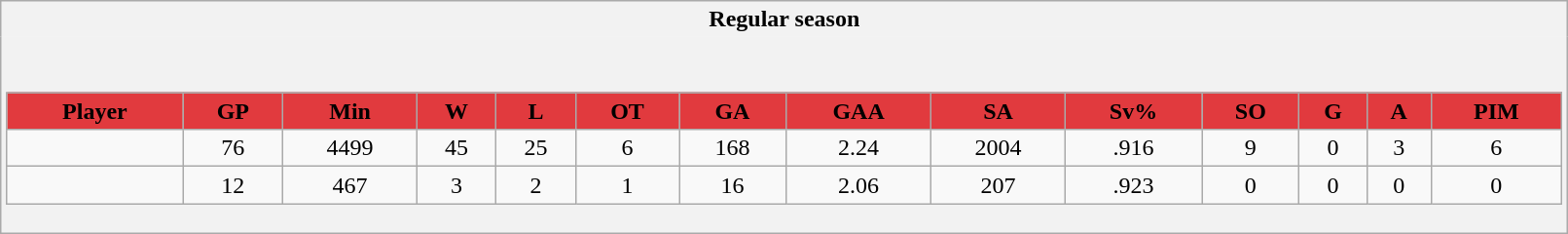<table class="wikitable" style="border: 1px solid #aaa;" width="85%">
<tr>
<th style="border: 0;">Regular season</th>
</tr>
<tr>
<td style="background: #f2f2f2; border: 0; text-align: center;"><br><table class="wikitable sortable" width="100%">
<tr align="center"  bgcolor="#dddddd">
<th style="background:#E13A3E; color:black">Player</th>
<th style="background:#E13A3E; color:black">GP</th>
<th style="background:#E13A3E; color:black">Min</th>
<th style="background:#E13A3E; color:black">W</th>
<th style="background:#E13A3E; color:black">L</th>
<th style="background:#E13A3E; color:black">OT</th>
<th style="background:#E13A3E; color:black">GA</th>
<th style="background:#E13A3E; color:black">GAA</th>
<th style="background:#E13A3E; color:black">SA</th>
<th style="background:#E13A3E; color:black">Sv%</th>
<th style="background:#E13A3E; color:black">SO</th>
<th style="background:#E13A3E; color:black">G</th>
<th style="background:#E13A3E; color:black">A</th>
<th style="background:#E13A3E; color:black">PIM</th>
</tr>
<tr align=center>
<td></td>
<td>76</td>
<td>4499</td>
<td>45</td>
<td>25</td>
<td>6</td>
<td>168</td>
<td>2.24</td>
<td>2004</td>
<td>.916</td>
<td>9</td>
<td>0</td>
<td>3</td>
<td>6</td>
</tr>
<tr align=center>
<td></td>
<td>12</td>
<td>467</td>
<td>3</td>
<td>2</td>
<td>1</td>
<td>16</td>
<td>2.06</td>
<td>207</td>
<td>.923</td>
<td>0</td>
<td>0</td>
<td>0</td>
<td>0</td>
</tr>
</table>
</td>
</tr>
</table>
